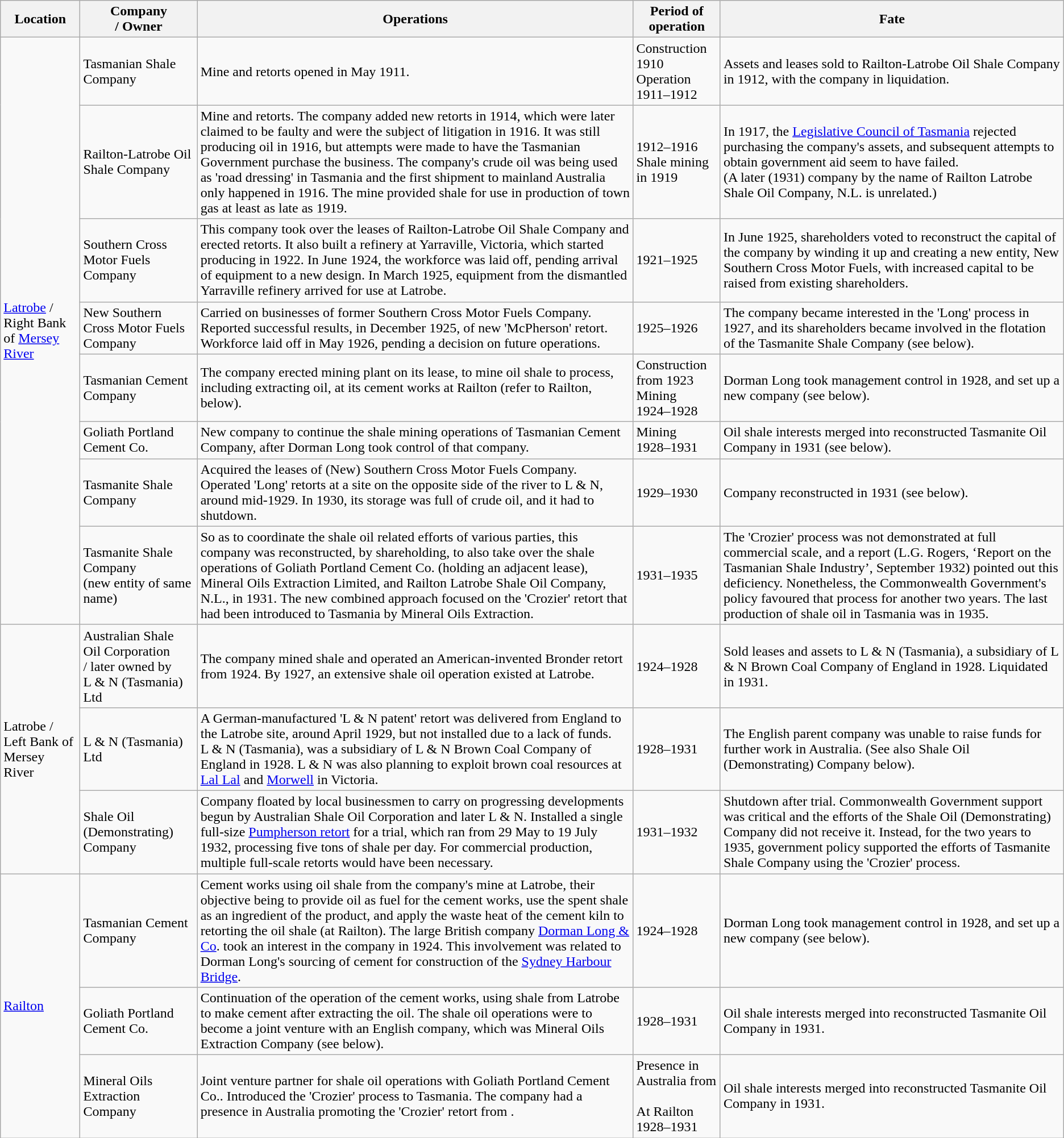<table class="wikitable">
<tr>
<th>Location</th>
<th>Company<br>/ Owner</th>
<th>Operations</th>
<th>Period of<br>operation</th>
<th>Fate</th>
</tr>
<tr>
<td rowspan="8"><a href='#'>Latrobe</a> / Right Bank of <a href='#'>Mersey River</a></td>
<td>Tasmanian Shale Company</td>
<td>Mine and retorts opened in May 1911.</td>
<td>Construction<br>1910<br>Operation<br>1911–1912</td>
<td>Assets and leases sold to Railton-Latrobe Oil Shale Company in 1912, with the company in liquidation.</td>
</tr>
<tr>
<td>Railton-Latrobe Oil Shale Company</td>
<td>Mine and retorts. The company added new retorts in 1914, which were later claimed to be faulty and were the subject of litigation in 1916. It was still producing oil in 1916, but attempts were made to have the Tasmanian Government purchase the business. The company's crude oil was being used as 'road dressing' in Tasmania and the first shipment to mainland Australia only happened in 1916. The mine provided shale for use in production of town gas at least as late as 1919.</td>
<td>1912–1916<br>Shale mining in 1919</td>
<td>In 1917, the <a href='#'>Legislative Council of Tasmania</a> rejected purchasing the company's assets, and subsequent attempts to obtain government aid seem to have failed.<br>(A later (1931) company by the name of Railton Latrobe Shale Oil Company, N.L. is unrelated.)</td>
</tr>
<tr>
<td>Southern Cross Motor Fuels Company</td>
<td>This company took over the leases of Railton-Latrobe Oil Shale Company and erected retorts. It also built a refinery at Yarraville, Victoria, which started producing in 1922. In June 1924, the workforce was laid off, pending arrival of equipment to a new design. In March 1925, equipment from the dismantled Yarraville refinery arrived for use at Latrobe.</td>
<td>1921–1925</td>
<td>In June 1925, shareholders voted to reconstruct the capital of the company by winding it up and creating a new entity, New Southern Cross Motor Fuels, with increased capital to be raised from existing shareholders.</td>
</tr>
<tr>
<td>New Southern Cross Motor Fuels Company</td>
<td>Carried on businesses of former Southern Cross Motor Fuels Company. Reported successful results, in December 1925, of new 'McPherson' retort. Workforce laid off in May 1926, pending a decision on future operations.</td>
<td>1925–1926</td>
<td>The company became interested in the 'Long' process in 1927, and its shareholders became involved in the flotation of the Tasmanite Shale Company (see below).</td>
</tr>
<tr>
<td>Tasmanian Cement Company</td>
<td>The company erected mining plant on its lease, to mine oil shale to process, including extracting oil, at its cement works at Railton (refer to Railton, below).</td>
<td>Construction from 1923<br>Mining<br>1924–1928</td>
<td>Dorman Long took management control in 1928, and set up a new company (see below).</td>
</tr>
<tr>
<td>Goliath Portland Cement Co.</td>
<td>New company to continue the shale mining operations of Tasmanian Cement Company, after Dorman Long took control of that company.</td>
<td>Mining<br>1928–1931</td>
<td>Oil shale interests merged into reconstructed Tasmanite Oil Company in 1931 (see below).</td>
</tr>
<tr>
<td>Tasmanite Shale Company</td>
<td>Acquired the leases of (New) Southern Cross Motor Fuels Company. Operated 'Long' retorts at a site on the opposite side of the river to L & N, around mid-1929. In 1930, its storage was full of crude oil, and it had to shutdown.</td>
<td>1929–1930</td>
<td>Company reconstructed in 1931 (see below).</td>
</tr>
<tr>
<td>Tasmanite Shale Company<br>(new entity of same name)</td>
<td>So as to coordinate the shale oil related efforts of various parties, this company was reconstructed, by shareholding, to also take over the shale operations of Goliath Portland Cement Co. (holding an adjacent lease), Mineral Oils Extraction Limited, and Railton Latrobe Shale Oil Company, N.L., in 1931. The new combined approach focused on the 'Crozier' retort that had been introduced to Tasmania by Mineral Oils Extraction.</td>
<td>1931–1935</td>
<td>The 'Crozier' process was not demonstrated at full commercial scale, and a report (L.G. Rogers, ‘Report on the Tasmanian Shale Industry’, September 1932) pointed out this deficiency. Nonetheless, the Commonwealth Government's policy favoured that process for another two years. The last production of shale oil in Tasmania was in 1935.</td>
</tr>
<tr>
<td rowspan="3">Latrobe / Left Bank of Mersey River</td>
<td>Australian Shale Oil Corporation<br>/ later owned by<br>L & N (Tasmania) Ltd</td>
<td>The company mined shale and operated an American-invented Bronder retort from 1924. By 1927, an extensive shale oil operation existed at Latrobe.</td>
<td>1924–1928</td>
<td>Sold leases and assets to L & N (Tasmania), a subsidiary of L & N Brown Coal Company of England in 1928. Liquidated in 1931.</td>
</tr>
<tr>
<td>L & N (Tasmania) Ltd</td>
<td>A German-manufactured 'L & N patent' retort was delivered from England to the Latrobe site, around April 1929, but not installed due to a lack of funds.<br>L & N (Tasmania), was a subsidiary of L & N Brown Coal Company of England in 1928. L & N was also planning to exploit brown coal resources at <a href='#'>Lal Lal</a> and <a href='#'>Morwell</a> in Victoria.</td>
<td>1928–1931</td>
<td>The English parent company was unable to raise funds for further work in Australia. (See also Shale Oil (Demonstrating) Company below).</td>
</tr>
<tr>
<td>Shale Oil (Demonstrating) Company</td>
<td>Company floated by local businessmen to carry on progressing developments begun by Australian Shale Oil Corporation and later L & N. Installed a single full-size <a href='#'>Pumpherson retort</a> for a trial, which ran from 29 May to 19 July 1932, processing five tons of shale per day. For commercial production, multiple full-scale retorts would have been  necessary.</td>
<td>1931–1932</td>
<td>Shutdown after trial. Commonwealth Government support was critical and the efforts of the Shale Oil (Demonstrating) Company did not receive it. Instead, for the two years to 1935, government policy supported the efforts of Tasmanite Shale Company using the 'Crozier' process.</td>
</tr>
<tr>
<td rowspan="3"><a href='#'>Railton</a></td>
<td>Tasmanian Cement Company</td>
<td>Cement works using oil shale from the company's mine at Latrobe, their objective being to provide oil as fuel for the cement works, use the spent shale as an ingredient of the product, and apply the waste heat of the cement kiln to retorting the oil shale (at Railton). The large British company <a href='#'>Dorman Long & Co</a>. took an interest in the company in 1924. This involvement was related to Dorman Long's sourcing of cement for construction of the <a href='#'>Sydney Harbour Bridge</a>.</td>
<td>1924–1928</td>
<td>Dorman Long took management control in 1928, and set up a new company (see below).</td>
</tr>
<tr>
<td>Goliath Portland Cement Co.</td>
<td>Continuation of the operation of the cement works, using shale from Latrobe to make cement after extracting the oil. The shale oil operations were to become a joint venture with an English company, which was Mineral Oils Extraction Company (see below).</td>
<td>1928–1931</td>
<td>Oil shale interests merged into reconstructed Tasmanite Oil Company in 1931.</td>
</tr>
<tr>
<td>Mineral Oils Extraction Company</td>
<td>Joint venture partner for shale oil operations with Goliath Portland Cement Co.. Introduced the 'Crozier' process to Tasmania. The company had a presence in Australia promoting the 'Crozier' retort from .</td>
<td>Presence in Australia from<br><br>At  Railton 1928–1931</td>
<td>Oil shale interests merged into reconstructed Tasmanite Oil Company in 1931.</td>
</tr>
</table>
